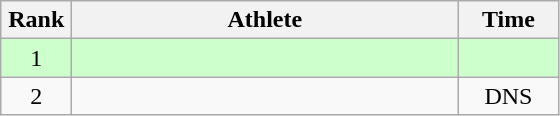<table class=wikitable style="text-align:center">
<tr>
<th width=40>Rank</th>
<th width=250>Athlete</th>
<th width=60>Time</th>
</tr>
<tr bgcolor=ccffcc>
<td>1</td>
<td align=left></td>
<td></td>
</tr>
<tr>
<td>2</td>
<td align=left></td>
<td>DNS</td>
</tr>
</table>
